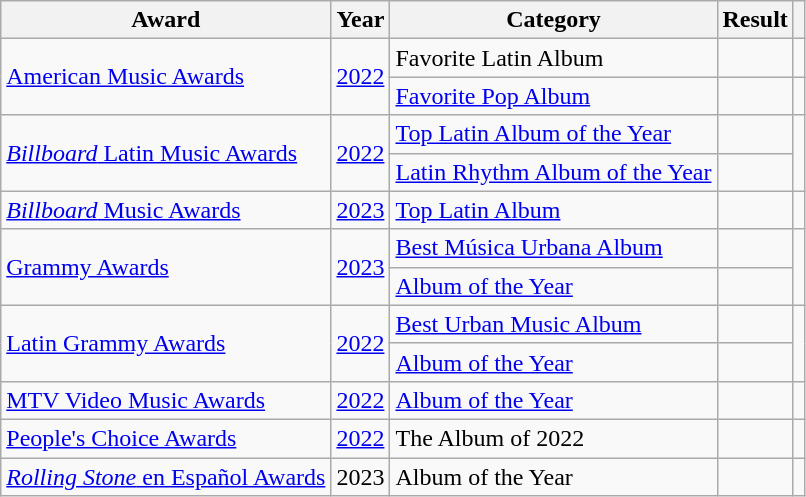<table class="wikitable sortable plainrowheaders" style="width: auto;">
<tr>
<th scope="col">Award</th>
<th scope="col">Year</th>
<th scope="col">Category</th>
<th scope="col">Result</th>
<th scope="col"></th>
</tr>
<tr>
<td rowspan="2"><a href='#'>American Music Awards</a></td>
<td rowspan="2"><a href='#'>2022</a></td>
<td>Favorite Latin Album</td>
<td></td>
<td style="text-align:center;"></td>
</tr>
<tr>
<td><a href='#'>Favorite Pop Album</a></td>
<td></td>
<td style="text-align:center;"></td>
</tr>
<tr>
<td rowspan="2"><a href='#'><em>Billboard</em> Latin Music Awards</a></td>
<td rowspan="2"><a href='#'>2022</a></td>
<td><a href='#'>Top Latin Album of the Year</a></td>
<td></td>
<td style="text-align:center;" rowspan="2"></td>
</tr>
<tr>
<td><a href='#'>Latin Rhythm Album of the Year</a></td>
<td></td>
</tr>
<tr>
<td><a href='#'><em>Billboard</em> Music Awards</a></td>
<td><a href='#'>2023</a></td>
<td><a href='#'>Top Latin Album</a></td>
<td></td>
<td style="text-align:center;"><br></td>
</tr>
<tr>
<td rowspan="2"><a href='#'>Grammy Awards</a></td>
<td rowspan="2"><a href='#'>2023</a></td>
<td><a href='#'>Best Música Urbana Album</a></td>
<td></td>
<td style="text-align:center;" rowspan="2"></td>
</tr>
<tr>
<td><a href='#'>Album of the Year</a></td>
<td></td>
</tr>
<tr>
<td rowspan="2"><a href='#'>Latin Grammy Awards</a></td>
<td rowspan="2"><a href='#'>2022</a></td>
<td><a href='#'>Best Urban Music Album</a></td>
<td></td>
<td style="text-align:center;" rowspan="2"></td>
</tr>
<tr>
<td><a href='#'>Album of the Year</a></td>
<td></td>
</tr>
<tr>
<td><a href='#'>MTV Video Music Awards</a></td>
<td><a href='#'>2022</a></td>
<td><a href='#'>Album of the Year</a></td>
<td></td>
<td style="text-align:center;"></td>
</tr>
<tr>
<td><a href='#'>People's Choice Awards</a></td>
<td><a href='#'>2022</a></td>
<td>The Album of 2022</td>
<td></td>
<td style="text-align:center;"></td>
</tr>
<tr>
<td><a href='#'><em>Rolling Stone</em> en Español Awards</a></td>
<td>2023</td>
<td>Album of the Year</td>
<td></td>
<td style="text-align:center;"></td>
</tr>
</table>
